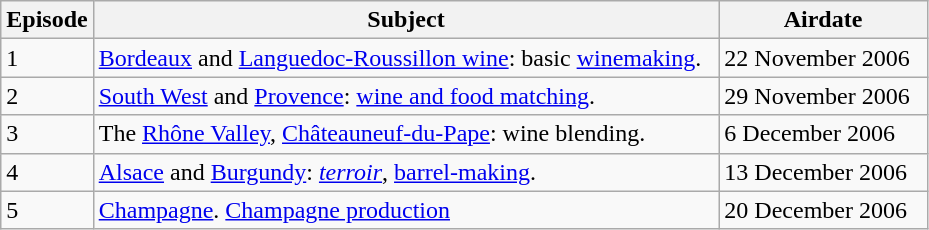<table class="wikitable">
<tr>
<th>Episode</th>
<th>Subject</th>
<th>Airdate</th>
</tr>
<tr>
<td>1</td>
<td><a href='#'>Bordeaux</a> and <a href='#'>Languedoc-Roussillon wine</a>: basic <a href='#'>winemaking</a>.  </td>
<td>22 November 2006</td>
</tr>
<tr>
<td>2</td>
<td><a href='#'>South West</a> and <a href='#'>Provence</a>: <a href='#'>wine and food matching</a>.  </td>
<td>29 November 2006  </td>
</tr>
<tr>
<td>3</td>
<td>The <a href='#'>Rhône Valley</a>, <a href='#'>Châteauneuf-du-Pape</a>: wine blending.</td>
<td>6 December 2006</td>
</tr>
<tr>
<td>4</td>
<td><a href='#'>Alsace</a> and <a href='#'>Burgundy</a>: <em><a href='#'>terroir</a></em>, <a href='#'>barrel-making</a>.</td>
<td>13 December 2006</td>
</tr>
<tr>
<td>5</td>
<td><a href='#'>Champagne</a>. <a href='#'>Champagne production</a></td>
<td>20 December 2006</td>
</tr>
</table>
